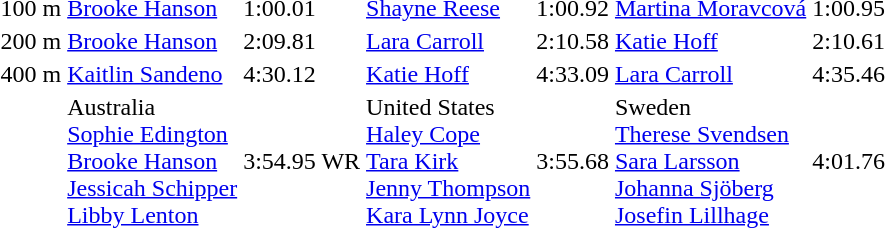<table>
<tr>
<td>100 m</td>
<td> <a href='#'>Brooke Hanson</a></td>
<td>1:00.01</td>
<td> <a href='#'>Shayne Reese</a></td>
<td>1:00.92</td>
<td> <a href='#'>Martina Moravcová</a></td>
<td>1:00.95</td>
</tr>
<tr>
<td>200 m</td>
<td> <a href='#'>Brooke Hanson</a></td>
<td>2:09.81</td>
<td> <a href='#'>Lara Carroll</a></td>
<td>2:10.58</td>
<td> <a href='#'>Katie Hoff</a></td>
<td>2:10.61</td>
</tr>
<tr>
<td>400 m</td>
<td> <a href='#'>Kaitlin Sandeno</a></td>
<td>4:30.12</td>
<td> <a href='#'>Katie Hoff</a></td>
<td>4:33.09</td>
<td> <a href='#'>Lara Carroll</a></td>
<td>4:35.46</td>
</tr>
<tr>
<td></td>
<td> Australia<br><a href='#'>Sophie Edington</a><br><a href='#'>Brooke Hanson</a><br><a href='#'>Jessicah Schipper</a><br><a href='#'>Libby Lenton</a></td>
<td>3:54.95 WR</td>
<td> United States<br><a href='#'>Haley Cope</a><br><a href='#'>Tara Kirk</a><br><a href='#'>Jenny Thompson</a><br><a href='#'>Kara Lynn Joyce</a></td>
<td>3:55.68</td>
<td> Sweden<br><a href='#'>Therese Svendsen</a><br><a href='#'>Sara Larsson</a><br><a href='#'>Johanna Sjöberg</a><br><a href='#'>Josefin Lillhage</a></td>
<td>4:01.76</td>
</tr>
</table>
